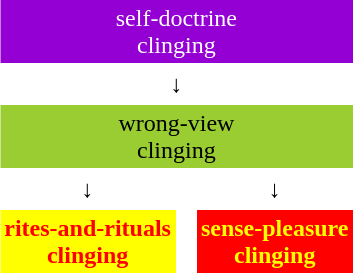<table style="float:right; margin-left:1em; text-align:center; " cellpadding="3">
<tr>
<td colspan="3" style="background:#9400D3; color:white">self-doctrine<br>clinging</td>
</tr>
<tr>
<td colspan="3">↓</td>
</tr>
<tr>
<td colspan="3" style="background:#9ACD32; color:black">wrong-view<br>clinging</td>
</tr>
<tr>
<td>↓</td>
<td> </td>
<td>↓</td>
</tr>
<tr>
<td style="background:#FFFF00; color:red"><strong>rites-and-rituals</strong><br><strong>clinging</strong></td>
<td> </td>
<td style="background:#FF0000; color:yellow"><strong>sense-pleasure</strong><br><strong>clinging</strong></td>
</tr>
</table>
